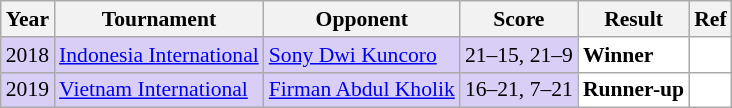<table class="sortable wikitable" style="font-size: 90%">
<tr>
<th>Year</th>
<th>Tournament</th>
<th>Opponent</th>
<th>Score</th>
<th>Result</th>
<th>Ref</th>
</tr>
<tr style="background:#D8CEF6">
<td align="center">2018</td>
<td align="left"><a href='#'>Indonesia International</a></td>
<td align="left"> <a href='#'>Sony Dwi Kuncoro</a></td>
<td align="left">21–15, 21–9</td>
<td style="text-align:left; background:white"> <strong>Winner</strong></td>
<td style="text-align:center; background:white"></td>
</tr>
<tr style="background:#D8CEF6">
<td align="center">2019</td>
<td align="left"><a href='#'>Vietnam International</a></td>
<td align="left"> <a href='#'>Firman Abdul Kholik</a></td>
<td align="left">16–21, 7–21</td>
<td style="text-align:left; background:white"> <strong>Runner-up</strong></td>
<td style="text-align:center; background:white"></td>
</tr>
</table>
